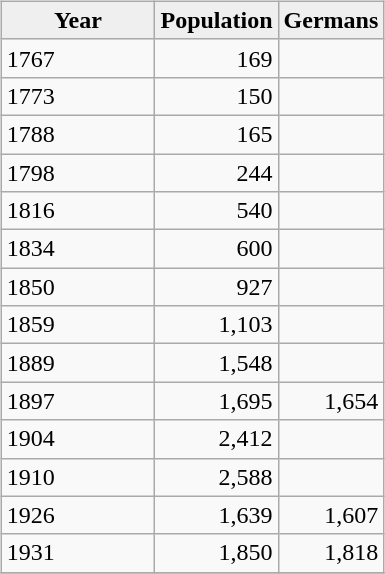<table>
<tr>
<td valign="top"><br><table class="wikitable">
<tr>
<th style="background:#efefef;">        Year        </th>
<th style="background:#efefef;">Population</th>
<th style="background:#efefef;">Germans</th>
</tr>
<tr>
<td>1767</td>
<td align="right">169</td>
<td></td>
</tr>
<tr>
<td>1773</td>
<td align="right">150</td>
<td></td>
</tr>
<tr>
<td>1788</td>
<td align="right">165</td>
<td></td>
</tr>
<tr>
<td>1798</td>
<td align="right">244</td>
<td></td>
</tr>
<tr>
<td>1816</td>
<td align="right">540</td>
<td></td>
</tr>
<tr>
<td>1834</td>
<td align="right">600</td>
<td></td>
</tr>
<tr>
<td>1850</td>
<td align="right">927</td>
<td></td>
</tr>
<tr>
<td>1859</td>
<td align="right">1,103</td>
<td></td>
</tr>
<tr>
<td>1889</td>
<td align="right">1,548</td>
<td></td>
</tr>
<tr>
<td>1897</td>
<td align="right">1,695</td>
<td align="right">1,654</td>
</tr>
<tr>
<td>1904</td>
<td align="right">2,412</td>
<td></td>
</tr>
<tr>
<td>1910</td>
<td align="right">2,588</td>
<td></td>
</tr>
<tr>
<td>1926</td>
<td align="right">1,639</td>
<td align="right">1,607</td>
</tr>
<tr>
<td>1931</td>
<td align="right">1,850</td>
<td align="right">1,818</td>
</tr>
<tr>
</tr>
</table>
</td>
</tr>
</table>
